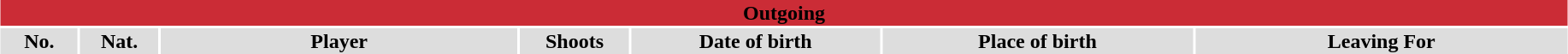<table class="toccolours" style="width:97%; clear:both; margin:1.5em auto; text-align:center;">
<tr>
<th colspan="11" style="background:#CB2C36; color:black;">Outgoing</th>
</tr>
<tr style="background:#ddd;">
<th width="5%">No.</th>
<th width="5%">Nat.</th>
<th>Player</th>
<th width="7%">Shoots</th>
<th width="16%">Date of birth</th>
<th width="20%">Place of birth</th>
<th width="24%">Leaving For</th>
</tr>
</table>
